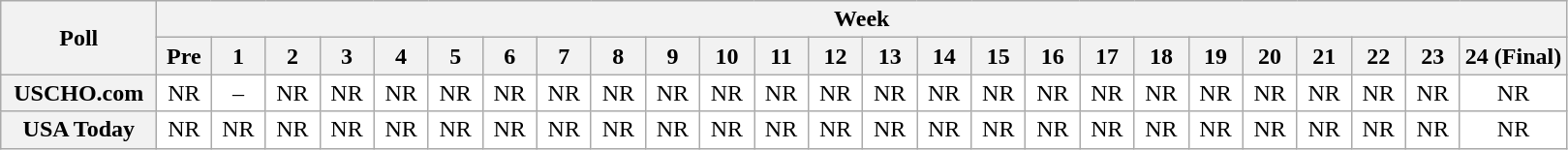<table class="wikitable" style="white-space:nowrap;">
<tr>
<th scope="col" width="100" rowspan="2">Poll</th>
<th colspan="27">Week</th>
</tr>
<tr>
<th scope="col" width="30">Pre</th>
<th scope="col" width="30">1</th>
<th scope="col" width="30">2</th>
<th scope="col" width="30">3</th>
<th scope="col" width="30">4</th>
<th scope="col" width="30">5</th>
<th scope="col" width="30">6</th>
<th scope="col" width="30">7</th>
<th scope="col" width="30">8</th>
<th scope="col" width="30">9</th>
<th scope="col" width="30">10</th>
<th scope="col" width="30">11</th>
<th scope="col" width="30">12</th>
<th scope="col" width="30">13</th>
<th scope="col" width="30">14</th>
<th scope="col" width="30">15</th>
<th scope="col" width="30">16</th>
<th scope="col" width="30">17</th>
<th scope="col" width="30">18</th>
<th scope="col" width="30">19</th>
<th scope="col" width="30">20</th>
<th scope="col" width="30">21</th>
<th scope="col" width="30">22</th>
<th scope="col" width="30">23</th>
<th scope="col" width="30">24 (Final)</th>
</tr>
<tr style="text-align:center;">
<th>USCHO.com</th>
<td bgcolor=FFFFFF>NR</td>
<td bgcolor=FFFFFF>–</td>
<td bgcolor=FFFFFF>NR</td>
<td bgcolor=FFFFFF>NR</td>
<td bgcolor=FFFFFF>NR</td>
<td bgcolor=FFFFFF>NR</td>
<td bgcolor=FFFFFF>NR</td>
<td bgcolor=FFFFFF>NR</td>
<td bgcolor=FFFFFF>NR</td>
<td bgcolor=FFFFFF>NR</td>
<td bgcolor=FFFFFF>NR</td>
<td bgcolor=FFFFFF>NR</td>
<td bgcolor=FFFFFF>NR</td>
<td bgcolor=FFFFFF>NR</td>
<td bgcolor=FFFFFF>NR</td>
<td bgcolor=FFFFFF>NR</td>
<td bgcolor=FFFFFF>NR</td>
<td bgcolor=FFFFFF>NR</td>
<td bgcolor=FFFFFF>NR</td>
<td bgcolor=FFFFFF>NR</td>
<td bgcolor=FFFFFF>NR</td>
<td bgcolor=FFFFFF>NR</td>
<td bgcolor=FFFFFF>NR</td>
<td bgcolor=FFFFFF>NR</td>
<td bgcolor=FFFFFF>NR</td>
</tr>
<tr style="text-align:center;">
<th>USA Today</th>
<td bgcolor=FFFFFF>NR</td>
<td bgcolor=FFFFFF>NR</td>
<td bgcolor=FFFFFF>NR</td>
<td bgcolor=FFFFFF>NR</td>
<td bgcolor=FFFFFF>NR</td>
<td bgcolor=FFFFFF>NR</td>
<td bgcolor=FFFFFF>NR</td>
<td bgcolor=FFFFFF>NR</td>
<td bgcolor=FFFFFF>NR</td>
<td bgcolor=FFFFFF>NR</td>
<td bgcolor=FFFFFF>NR</td>
<td bgcolor=FFFFFF>NR</td>
<td bgcolor=FFFFFF>NR</td>
<td bgcolor=FFFFFF>NR</td>
<td bgcolor=FFFFFF>NR</td>
<td bgcolor=FFFFFF>NR</td>
<td bgcolor=FFFFFF>NR</td>
<td bgcolor=FFFFFF>NR</td>
<td bgcolor=FFFFFF>NR</td>
<td bgcolor=FFFFFF>NR</td>
<td bgcolor=FFFFFF>NR</td>
<td bgcolor=FFFFFF>NR</td>
<td bgcolor=FFFFFF>NR</td>
<td bgcolor=FFFFFF>NR</td>
<td bgcolor=FFFFFF>NR</td>
</tr>
</table>
